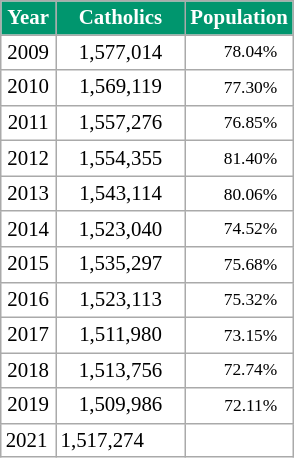<table class="wikitable plainrowheaders" style="background:#fff; font-size:87%; line-height:16px; border:grey solid 1px; border-collapse:collapse;">
<tr style="color:white;">
<th style="width:30px; background:#00966E;">Year</th>
<th style="width:80px; background:#00966E;">Catholics</th>
<th style="width:62px; background:#00966E;">Population</th>
</tr>
<tr align=center>
<td>2009</td>
<td>1,577,014</td>
<td align=right><small>78.04%</small>  </td>
</tr>
<tr align=center>
<td>2010</td>
<td>1,569,119</td>
<td align=right><small></small> <small>77.30%</small>  </td>
</tr>
<tr align=center>
<td>2011</td>
<td>1,557,276</td>
<td align=right><small></small> <small>76.85%</small>  </td>
</tr>
<tr align=center>
<td>2012</td>
<td>1,554,355</td>
<td align=right><small></small> <small>81.40%</small>  </td>
</tr>
<tr align=center>
<td>2013</td>
<td>1,543,114</td>
<td align=right><small></small> <small>80.06%</small>  </td>
</tr>
<tr align=center>
<td>2014</td>
<td>1,523,040</td>
<td align=right><small></small> <small>74.52%</small>  </td>
</tr>
<tr align=center>
<td>2015</td>
<td>1,535,297</td>
<td align=right><small></small> <small>75.68%</small>  </td>
</tr>
<tr align=center>
<td>2016</td>
<td>1,523,113</td>
<td align=right><small></small> <small>75.32%</small>  </td>
</tr>
<tr align=center>
<td>2017</td>
<td>1,511,980</td>
<td align=right><small></small> <small>73.15%</small>  </td>
</tr>
<tr align=center>
<td>2018</td>
<td>1,513,756</td>
<td align=right><small></small> <small>72.74%</small>  </td>
</tr>
<tr align=center>
<td>2019</td>
<td>1,509,986</td>
<td align=right><small></small> <small>72.11%</small>  </td>
</tr>
<tr>
<td>2021</td>
<td>1,517,274</td>
<td></td>
</tr>
</table>
